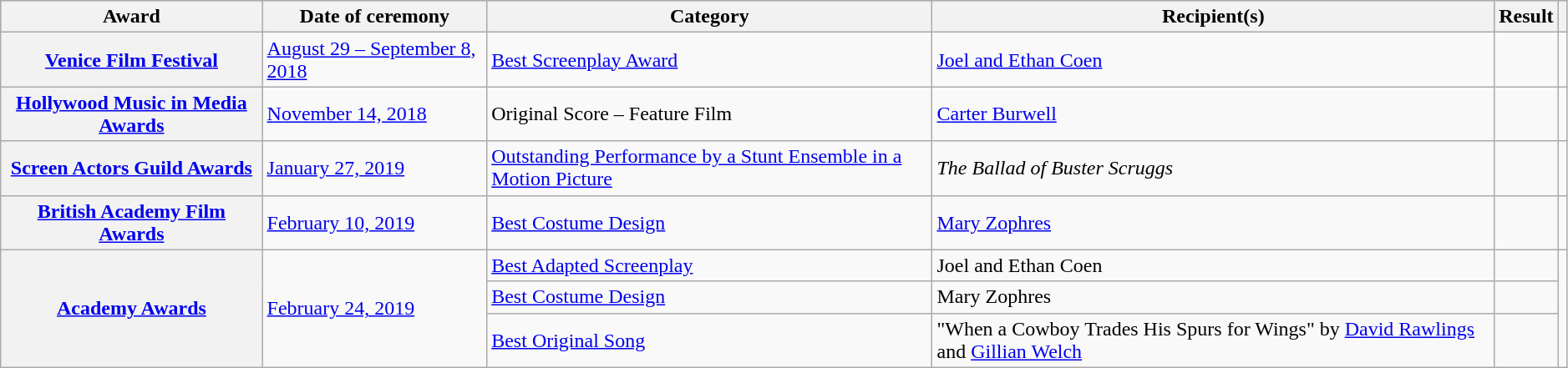<table class="wikitable plainrowheaders sortable" style="width:99%;">
<tr style="background:#ccc; text-align:center;">
<th scope="col">Award</th>
<th scope="col">Date of ceremony</th>
<th scope="col">Category</th>
<th scope="col">Recipient(s)</th>
<th scope="col">Result</th>
<th scope="col" class="unsortable"></th>
</tr>
<tr>
<th scope="row"><a href='#'>Venice Film Festival</a></th>
<td><a href='#'>August 29 – September 8, 2018</a></td>
<td><a href='#'>Best Screenplay Award</a></td>
<td><a href='#'>Joel and Ethan Coen</a></td>
<td></td>
<td style="text-align:center;"></td>
</tr>
<tr>
<th scope="row"><a href='#'>Hollywood Music in Media Awards</a></th>
<td><a href='#'>November 14, 2018</a></td>
<td>Original Score – Feature Film</td>
<td><a href='#'>Carter Burwell</a></td>
<td></td>
<td style="text-align:center;"></td>
</tr>
<tr>
<th scope="row"><a href='#'>Screen Actors Guild Awards</a></th>
<td><a href='#'>January 27, 2019</a></td>
<td><a href='#'>Outstanding Performance by a Stunt Ensemble in a Motion Picture</a></td>
<td><em>The Ballad of Buster Scruggs</em></td>
<td></td>
<td style="text-align:center;"></td>
</tr>
<tr>
<th scope="row"><a href='#'>British Academy Film Awards</a></th>
<td><a href='#'>February 10, 2019</a></td>
<td><a href='#'>Best Costume Design</a></td>
<td><a href='#'>Mary Zophres</a></td>
<td></td>
<td style="text-align:center;"></td>
</tr>
<tr>
<th scope="row" rowspan="3"><a href='#'>Academy Awards</a></th>
<td rowspan="3"><a href='#'>February 24, 2019</a></td>
<td><a href='#'>Best Adapted Screenplay</a></td>
<td>Joel and Ethan Coen</td>
<td></td>
<td style="text-align:center;" rowspan="3"></td>
</tr>
<tr>
<td><a href='#'>Best Costume Design</a></td>
<td>Mary Zophres</td>
<td></td>
</tr>
<tr>
<td><a href='#'>Best Original Song</a></td>
<td>"When a Cowboy Trades His Spurs for Wings" by <a href='#'>David Rawlings</a> and <a href='#'>Gillian Welch</a></td>
<td></td>
</tr>
</table>
